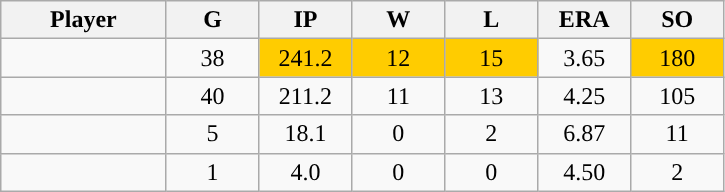<table class="wikitable sortable">
<tr>
<th bgcolor="#DDDDFF" width="16%">Player</th>
<th bgcolor="#DDDDFF" width="9%">G</th>
<th bgcolor="#DDDDFF" width="9%">IP</th>
<th bgcolor="#DDDDFF" width="9%">W</th>
<th bgcolor="#DDDDFF" width="9%">L</th>
<th bgcolor="#DDDDFF" width="9%">ERA</th>
<th bgcolor="#DDDDFF" width="9%">SO</th>
</tr>
<tr align="center">
<td></td>
<td>38</td>
<td style="background:#fc0;">241.2</td>
<td style="background:#fc0;">12</td>
<td style="background:#fc0;">15</td>
<td>3.65</td>
<td style="background:#fc0;">180</td>
</tr>
<tr align="center">
<td></td>
<td>40</td>
<td>211.2</td>
<td>11</td>
<td>13</td>
<td>4.25</td>
<td>105</td>
</tr>
<tr align="center">
<td></td>
<td>5</td>
<td>18.1</td>
<td>0</td>
<td>2</td>
<td>6.87</td>
<td>11</td>
</tr>
<tr align="center">
<td></td>
<td>1</td>
<td>4.0</td>
<td>0</td>
<td>0</td>
<td>4.50</td>
<td>2</td>
</tr>
</table>
